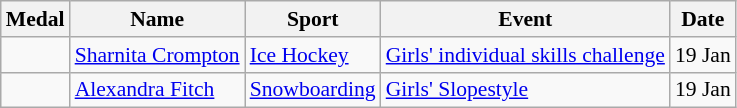<table class="wikitable sortable" style="font-size:90%">
<tr>
<th>Medal</th>
<th>Name</th>
<th>Sport</th>
<th>Event</th>
<th>Date</th>
</tr>
<tr>
<td></td>
<td><a href='#'>Sharnita Crompton</a></td>
<td><a href='#'>Ice Hockey</a></td>
<td><a href='#'>Girls' individual skills challenge</a></td>
<td>19 Jan</td>
</tr>
<tr>
<td></td>
<td><a href='#'>Alexandra Fitch</a></td>
<td><a href='#'>Snowboarding</a></td>
<td><a href='#'>Girls' Slopestyle</a></td>
<td>19 Jan</td>
</tr>
</table>
